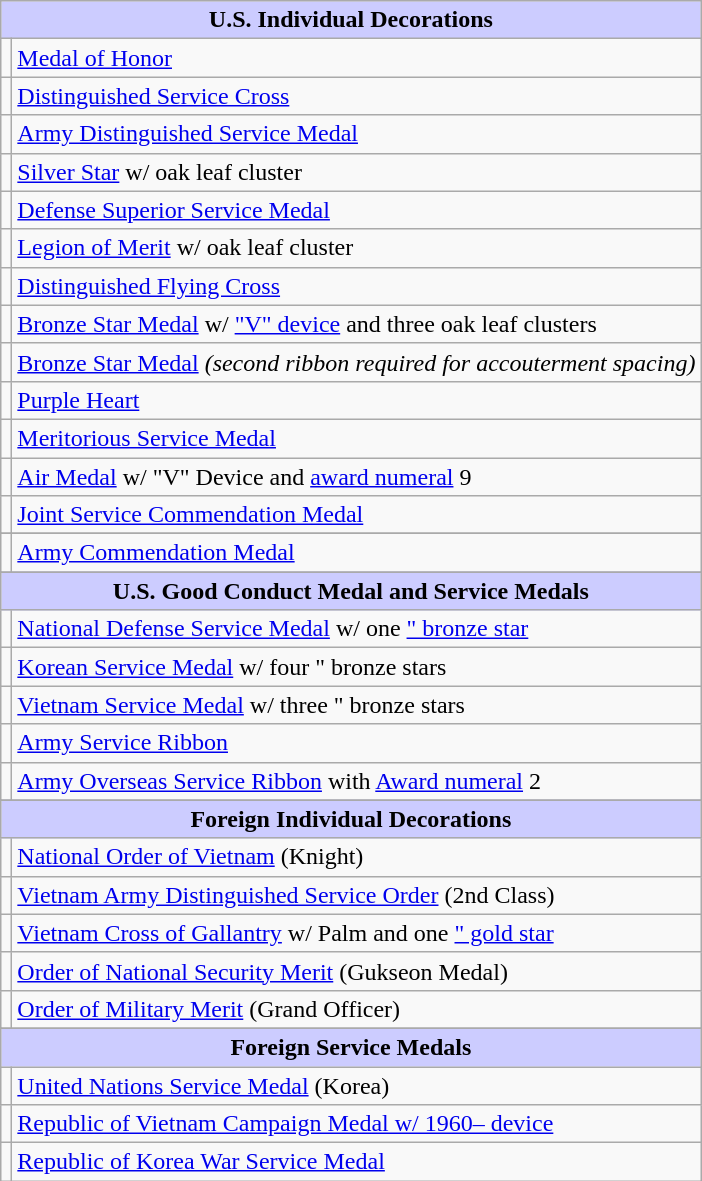<table class="wikitable">
<tr style=background:#ccccff;" align=center>
<td colspan=2><strong>U.S. Individual Decorations</strong></td>
</tr>
<tr>
<td></td>
<td><a href='#'>Medal of Honor</a></td>
</tr>
<tr>
<td></td>
<td><a href='#'>Distinguished Service Cross</a></td>
</tr>
<tr>
<td></td>
<td><a href='#'>Army Distinguished Service Medal</a></td>
</tr>
<tr>
<td></td>
<td><a href='#'>Silver Star</a> w/ oak leaf cluster</td>
</tr>
<tr>
<td></td>
<td><a href='#'>Defense Superior Service Medal</a></td>
</tr>
<tr>
<td></td>
<td><a href='#'>Legion of Merit</a> w/ oak leaf cluster</td>
</tr>
<tr>
<td></td>
<td><a href='#'>Distinguished Flying Cross</a></td>
</tr>
<tr>
<td></td>
<td><a href='#'>Bronze Star Medal</a> w/ <a href='#'>"V" device</a> and three oak leaf clusters</td>
</tr>
<tr>
<td></td>
<td><a href='#'>Bronze Star Medal</a> <em>(second ribbon required for accouterment spacing)</em></td>
</tr>
<tr>
<td></td>
<td><a href='#'>Purple Heart</a></td>
</tr>
<tr>
<td></td>
<td><a href='#'>Meritorious Service Medal</a></td>
</tr>
<tr>
<td><span></span><span></span></td>
<td><a href='#'>Air Medal</a> w/  "V" Device and <a href='#'>award numeral</a> 9</td>
</tr>
<tr>
<td></td>
<td><a href='#'>Joint Service Commendation Medal</a></td>
</tr>
<tr>
</tr>
<tr>
<td></td>
<td><a href='#'>Army Commendation Medal</a></td>
</tr>
<tr>
</tr>
<tr style=background:#ccccff;" align=center>
<td colspan=2><strong>U.S. Good Conduct Medal and Service Medals</strong></td>
</tr>
<tr>
<td></td>
<td><a href='#'>National Defense Service Medal</a> w/ one <a href='#'>" bronze star</a></td>
</tr>
<tr>
<td></td>
<td><a href='#'>Korean Service Medal</a> w/ four " bronze stars</td>
</tr>
<tr>
<td></td>
<td><a href='#'>Vietnam Service Medal</a> w/ three " bronze stars</td>
</tr>
<tr>
<td></td>
<td><a href='#'>Army Service Ribbon</a></td>
</tr>
<tr>
<td><span></span></td>
<td><a href='#'>Army Overseas Service Ribbon</a> with <a href='#'>Award numeral</a> 2</td>
</tr>
<tr>
</tr>
<tr style=background:#ccccff;" align=center>
<td colspan=2><strong>Foreign Individual Decorations</strong></td>
</tr>
<tr>
<td></td>
<td><a href='#'>National Order of Vietnam</a> (Knight)</td>
</tr>
<tr>
<td></td>
<td><a href='#'>Vietnam Army Distinguished Service Order</a> (2nd Class)</td>
</tr>
<tr>
<td></td>
<td><a href='#'>Vietnam Cross of Gallantry</a> w/ Palm and one <a href='#'>" gold star</a></td>
</tr>
<tr>
<td></td>
<td><a href='#'>Order of National Security Merit</a> (Gukseon Medal)</td>
</tr>
<tr>
<td></td>
<td><a href='#'>Order of Military Merit</a> (Grand Officer)</td>
</tr>
<tr>
</tr>
<tr style=background:#ccccff;" align=center>
<td colspan=2><strong>Foreign Service Medals</strong></td>
</tr>
<tr>
<td></td>
<td><a href='#'>United Nations Service Medal</a> (Korea)</td>
</tr>
<tr>
<td></td>
<td><a href='#'>Republic of Vietnam Campaign Medal w/ 1960– device</a></td>
</tr>
<tr>
<td></td>
<td><a href='#'>Republic of Korea War Service Medal</a></td>
</tr>
</table>
